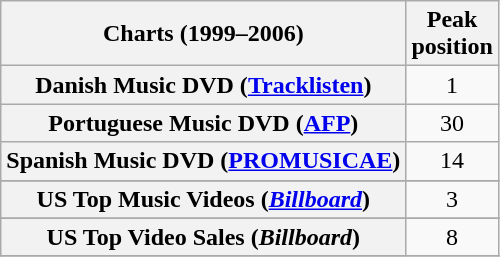<table class="wikitable sortable plainrowheaders">
<tr>
<th>Charts (1999–2006)</th>
<th>Peak<br>position</th>
</tr>
<tr>
<th scope="row">Danish Music DVD (<a href='#'>Tracklisten</a>)</th>
<td align="center">1</td>
</tr>
<tr>
<th scope="row">Portuguese Music DVD (<a href='#'>AFP</a>)</th>
<td align="center">30</td>
</tr>
<tr>
<th scope="row">Spanish Music DVD (<a href='#'>PROMUSICAE</a>)</th>
<td align="center">14</td>
</tr>
<tr>
</tr>
<tr>
<th scope="row">US Top Music Videos (<em><a href='#'>Billboard</a></em>)</th>
<td align="center">3</td>
</tr>
<tr>
</tr>
<tr>
<th scope="row">US Top Video Sales (<em>Billboard</em>)</th>
<td align="center">8</td>
</tr>
<tr>
</tr>
</table>
